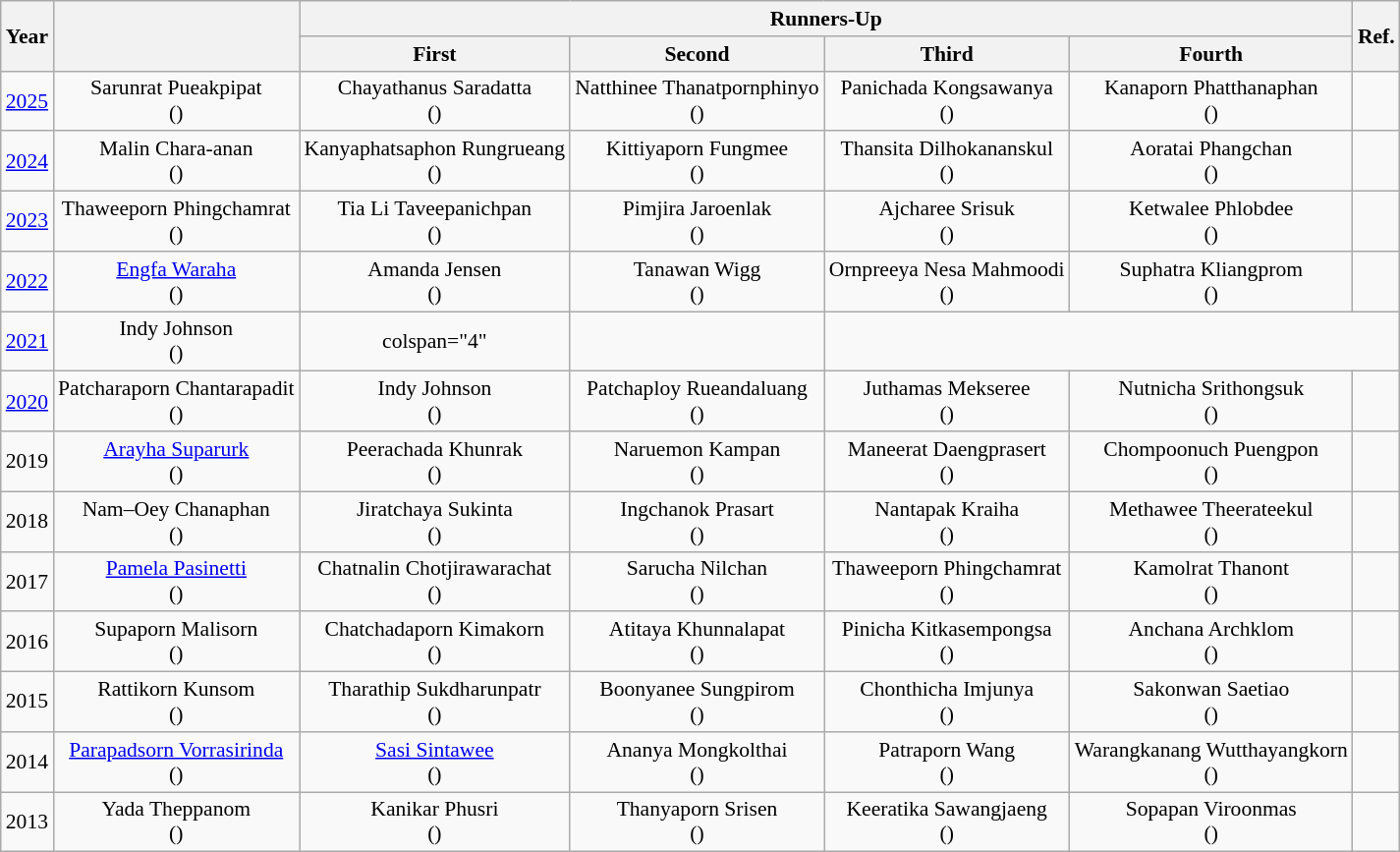<table class="wikitable" style="font-size: 90%; text-align:center">
<tr>
<th rowspan="2">Year</th>
<th rowspan="2"></th>
<th colspan="4">Runners-Up</th>
<th rowspan="2">Ref.</th>
</tr>
<tr>
<th>First</th>
<th>Second</th>
<th>Third</th>
<th>Fourth</th>
</tr>
<tr>
<td><a href='#'>2025</a></td>
<td>Sarunrat Pueakpipat<br>()</td>
<td>Chayathanus Saradatta<br>()</td>
<td>Natthinee Thanatpornphinyo<br>()</td>
<td>Panichada Kongsawanya<br>()</td>
<td>Kanaporn Phatthanaphan<br>()</td>
<td></td>
</tr>
<tr>
<td><a href='#'>2024</a></td>
<td>Malin Chara-anan<br>()</td>
<td>Kanyaphatsaphon Rungrueang<br>()</td>
<td>Kittiyaporn Fungmee<br>()</td>
<td>Thansita Dilhokananskul<br>()</td>
<td>Aoratai Phangchan<br>()</td>
<td></td>
</tr>
<tr>
<td><a href='#'>2023</a></td>
<td>Thaweeporn Phingchamrat<br>()</td>
<td>Tia Li Taveepanichpan<br>()</td>
<td>Pimjira Jaroenlak<br>()</td>
<td>Ajcharee Srisuk<br>()</td>
<td>Ketwalee Phlobdee<br>()</td>
<td></td>
</tr>
<tr>
<td><a href='#'>2022</a></td>
<td><a href='#'>Engfa Waraha</a><br>()</td>
<td>Amanda Jensen<br> ()</td>
<td>Tanawan Wigg<br>()</td>
<td>Ornpreeya Nesa Mahmoodi<br>()</td>
<td>Suphatra Kliangprom<br>()</td>
<td></td>
</tr>
<tr>
<td><a href='#'>2021</a></td>
<td>Indy Johnson<br>()</td>
<td>colspan="4" </td>
<td></td>
</tr>
<tr>
<td><a href='#'>2020</a></td>
<td>Patcharaporn Chantarapadit<br>()</td>
<td>Indy Johnson<br>()</td>
<td>Patchaploy Rueandaluang<br>()</td>
<td>Juthamas Mekseree<br>()</td>
<td>Nutnicha Srithongsuk<br>()</td>
<td></td>
</tr>
<tr>
<td>2019</td>
<td><a href='#'>Arayha Suparurk</a><br>()</td>
<td>Peerachada Khunrak<br>()</td>
<td>Naruemon Kampan<br>()</td>
<td>Maneerat Daengprasert<br>()</td>
<td>Chompoonuch Puengpon<br>()</td>
<td></td>
</tr>
<tr>
<td>2018</td>
<td>Nam–Oey Chanaphan<br>()</td>
<td>Jiratchaya Sukinta<br>()</td>
<td>Ingchanok Prasart<br>()</td>
<td>Nantapak Kraiha<br>()</td>
<td>Methawee Theerateekul<br>()</td>
<td></td>
</tr>
<tr>
<td>2017</td>
<td><a href='#'>Pamela Pasinetti</a><br>()</td>
<td>Chatnalin Chotjirawarachat<br>()</td>
<td>Sarucha Nilchan<br>()</td>
<td>Thaweeporn Phingchamrat<br>()</td>
<td>Kamolrat Thanont<br>()</td>
<td></td>
</tr>
<tr>
<td>2016</td>
<td>Supaporn Malisorn<br>()</td>
<td>Chatchadaporn Kimakorn<br>()</td>
<td>Atitaya Khunnalapat<br>()</td>
<td>Pinicha Kitkasempongsa<br>()</td>
<td>Anchana Archklom<br>()</td>
<td></td>
</tr>
<tr>
<td>2015</td>
<td>Rattikorn Kunsom<br>()</td>
<td>Tharathip Sukdharunpatr<br>()</td>
<td>Boonyanee Sungpirom<br>()</td>
<td>Chonthicha Imjunya<br>()</td>
<td>Sakonwan Saetiao<br>()</td>
<td></td>
</tr>
<tr>
<td>2014</td>
<td><a href='#'>Parapadsorn Vorrasirinda</a><br>()</td>
<td><a href='#'>Sasi Sintawee</a><br>()</td>
<td>Ananya Mongkolthai<br>()</td>
<td>Patraporn Wang<br>()</td>
<td>Warangkanang Wutthayangkorn<br>()</td>
<td></td>
</tr>
<tr>
<td>2013</td>
<td>Yada Theppanom<br>()</td>
<td>Kanikar Phusri<br>()</td>
<td>Thanyaporn Srisen<br>()</td>
<td>Keeratika Sawangjaeng<br>()</td>
<td>Sopapan Viroonmas<br>()</td>
<td></td>
</tr>
</table>
